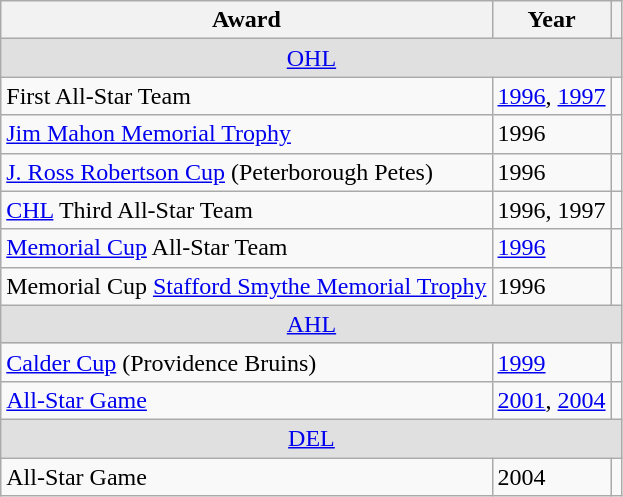<table class="wikitable">
<tr>
<th>Award</th>
<th>Year</th>
<th></th>
</tr>
<tr ALIGN="center" bgcolor="#e0e0e0">
<td colspan="3"><a href='#'>OHL</a></td>
</tr>
<tr>
<td>First All-Star Team</td>
<td><a href='#'>1996</a>, <a href='#'>1997</a></td>
<td></td>
</tr>
<tr>
<td><a href='#'>Jim Mahon Memorial Trophy</a></td>
<td>1996</td>
<td></td>
</tr>
<tr>
<td><a href='#'>J. Ross Robertson Cup</a> (Peterborough Petes)</td>
<td>1996</td>
<td></td>
</tr>
<tr>
<td><a href='#'>CHL</a> Third All-Star Team</td>
<td>1996, 1997</td>
<td></td>
</tr>
<tr>
<td><a href='#'>Memorial Cup</a> All-Star Team</td>
<td><a href='#'>1996</a></td>
<td></td>
</tr>
<tr>
<td>Memorial Cup <a href='#'>Stafford Smythe Memorial Trophy</a></td>
<td>1996</td>
<td></td>
</tr>
<tr ALIGN="center" bgcolor="#e0e0e0">
<td colspan="3"><a href='#'>AHL</a></td>
</tr>
<tr>
<td><a href='#'>Calder Cup</a> (Providence Bruins)</td>
<td><a href='#'>1999</a></td>
<td></td>
</tr>
<tr>
<td><a href='#'>All-Star Game</a></td>
<td><a href='#'>2001</a>, <a href='#'>2004</a></td>
<td></td>
</tr>
<tr ALIGN="center" bgcolor="#e0e0e0">
<td colspan="3"><a href='#'>DEL</a></td>
</tr>
<tr>
<td>All-Star Game</td>
<td>2004</td>
<td></td>
</tr>
</table>
